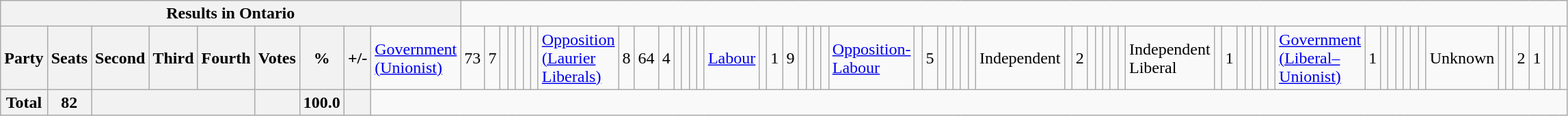<table class="wikitable">
<tr>
<th colspan=10>Results in Ontario</th>
</tr>
<tr>
<th colspan=2>Party</th>
<th>Seats</th>
<th>Second</th>
<th>Third</th>
<th>Fourth</th>
<th>Votes</th>
<th>%</th>
<th>+/-<br></th>
<td><a href='#'>Government (Unionist)</a></td>
<td align="right">73</td>
<td align="right">7</td>
<td align="right"></td>
<td align="right"></td>
<td align="right"></td>
<td align="right"></td>
<td align="right"><br></td>
<td><a href='#'>Opposition (Laurier Liberals)</a></td>
<td align="right">8</td>
<td align="right">64</td>
<td align="right">4</td>
<td align="right"></td>
<td align="right"></td>
<td align="right"></td>
<td align="right"><br></td>
<td><a href='#'>Labour</a></td>
<td align="right"></td>
<td align="right">1</td>
<td align="right">9</td>
<td align="right"></td>
<td align="right"></td>
<td align="right"></td>
<td align="right"><br></td>
<td><a href='#'>Opposition-Labour</a></td>
<td align="right"></td>
<td align="right">5</td>
<td align="right"></td>
<td align="right"></td>
<td align="right"></td>
<td align="right"></td>
<td align="right"><br></td>
<td>Independent</td>
<td align="right"></td>
<td align="right">2</td>
<td align="right"></td>
<td align="right"></td>
<td align="right"></td>
<td align="right"></td>
<td align="right"><br></td>
<td>Independent Liberal</td>
<td align="right"></td>
<td align="right">1</td>
<td align="right"></td>
<td align="right"></td>
<td align="right"></td>
<td align="right"></td>
<td align="right"><br></td>
<td><a href='#'>Government (Liberal–Unionist)</a></td>
<td align="right">1</td>
<td align="right"></td>
<td align="right"></td>
<td align="right"></td>
<td align="right"></td>
<td align="right"></td>
<td align="right"><br></td>
<td>Unknown</td>
<td align="right"></td>
<td align="right"></td>
<td align="right">2</td>
<td align="right">1</td>
<td align="right"></td>
<td align="right"></td>
<td align="right"></td>
</tr>
<tr>
<th colspan="2">Total</th>
<th>82</th>
<th colspan="3"></th>
<th></th>
<th>100.0</th>
<th></th>
</tr>
</table>
